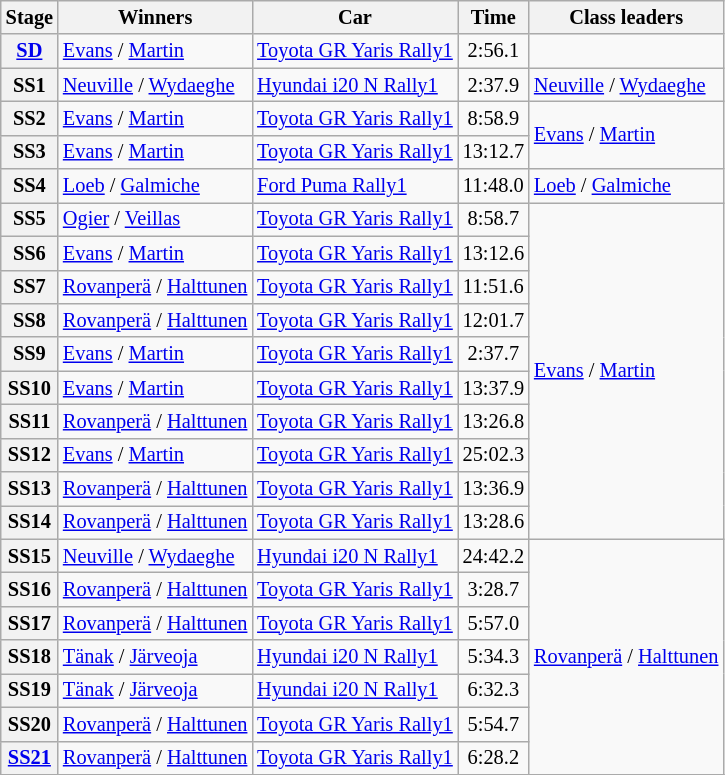<table class="wikitable" style="font-size:85%">
<tr>
<th>Stage</th>
<th>Winners</th>
<th>Car</th>
<th>Time</th>
<th>Class leaders</th>
</tr>
<tr>
<th><a href='#'>SD</a></th>
<td><a href='#'>Evans</a> / <a href='#'>Martin</a></td>
<td><a href='#'>Toyota GR Yaris Rally1</a></td>
<td align="center">2:56.1</td>
<td></td>
</tr>
<tr>
<th>SS1</th>
<td><a href='#'>Neuville</a> / <a href='#'>Wydaeghe</a></td>
<td><a href='#'>Hyundai i20 N Rally1</a></td>
<td align="center">2:37.9</td>
<td><a href='#'>Neuville</a> / <a href='#'>Wydaeghe</a></td>
</tr>
<tr>
<th>SS2</th>
<td><a href='#'>Evans</a> / <a href='#'>Martin</a></td>
<td><a href='#'>Toyota GR Yaris Rally1</a></td>
<td align="center">8:58.9</td>
<td rowspan="2"><a href='#'>Evans</a> / <a href='#'>Martin</a></td>
</tr>
<tr>
<th>SS3</th>
<td><a href='#'>Evans</a> / <a href='#'>Martin</a></td>
<td><a href='#'>Toyota GR Yaris Rally1</a></td>
<td align="center">13:12.7</td>
</tr>
<tr>
<th>SS4</th>
<td><a href='#'>Loeb</a> / <a href='#'>Galmiche</a></td>
<td><a href='#'>Ford Puma Rally1</a></td>
<td align="center">11:48.0</td>
<td><a href='#'>Loeb</a> / <a href='#'>Galmiche</a></td>
</tr>
<tr>
<th>SS5</th>
<td><a href='#'>Ogier</a> / <a href='#'>Veillas</a></td>
<td><a href='#'>Toyota GR Yaris Rally1</a></td>
<td align="center">8:58.7</td>
<td rowspan="10"><a href='#'>Evans</a> / <a href='#'>Martin</a></td>
</tr>
<tr>
<th>SS6</th>
<td><a href='#'>Evans</a> / <a href='#'>Martin</a></td>
<td><a href='#'>Toyota GR Yaris Rally1</a></td>
<td align="center">13:12.6</td>
</tr>
<tr>
<th>SS7</th>
<td><a href='#'>Rovanperä</a> / <a href='#'>Halttunen</a></td>
<td><a href='#'>Toyota GR Yaris Rally1</a></td>
<td align="center">11:51.6</td>
</tr>
<tr>
<th>SS8</th>
<td><a href='#'>Rovanperä</a> / <a href='#'>Halttunen</a></td>
<td><a href='#'>Toyota GR Yaris Rally1</a></td>
<td align="center">12:01.7</td>
</tr>
<tr>
<th>SS9</th>
<td><a href='#'>Evans</a> / <a href='#'>Martin</a></td>
<td><a href='#'>Toyota GR Yaris Rally1</a></td>
<td align="center">2:37.7</td>
</tr>
<tr>
<th>SS10</th>
<td><a href='#'>Evans</a> / <a href='#'>Martin</a></td>
<td><a href='#'>Toyota GR Yaris Rally1</a></td>
<td align="center">13:37.9</td>
</tr>
<tr>
<th>SS11</th>
<td><a href='#'>Rovanperä</a> / <a href='#'>Halttunen</a></td>
<td><a href='#'>Toyota GR Yaris Rally1</a></td>
<td align="center">13:26.8</td>
</tr>
<tr>
<th>SS12</th>
<td><a href='#'>Evans</a> / <a href='#'>Martin</a></td>
<td><a href='#'>Toyota GR Yaris Rally1</a></td>
<td align="center">25:02.3</td>
</tr>
<tr>
<th>SS13</th>
<td><a href='#'>Rovanperä</a> / <a href='#'>Halttunen</a></td>
<td><a href='#'>Toyota GR Yaris Rally1</a></td>
<td align="center">13:36.9</td>
</tr>
<tr>
<th>SS14</th>
<td><a href='#'>Rovanperä</a> / <a href='#'>Halttunen</a></td>
<td><a href='#'>Toyota GR Yaris Rally1</a></td>
<td align="center">13:28.6</td>
</tr>
<tr>
<th>SS15</th>
<td><a href='#'>Neuville</a> / <a href='#'>Wydaeghe</a></td>
<td><a href='#'>Hyundai i20 N Rally1</a></td>
<td align="center">24:42.2</td>
<td rowspan="7"><a href='#'>Rovanperä</a> / <a href='#'>Halttunen</a></td>
</tr>
<tr>
<th>SS16</th>
<td><a href='#'>Rovanperä</a> / <a href='#'>Halttunen</a></td>
<td><a href='#'>Toyota GR Yaris Rally1</a></td>
<td align="center">3:28.7</td>
</tr>
<tr>
<th>SS17</th>
<td><a href='#'>Rovanperä</a> / <a href='#'>Halttunen</a></td>
<td><a href='#'>Toyota GR Yaris Rally1</a></td>
<td align="center">5:57.0</td>
</tr>
<tr>
<th>SS18</th>
<td><a href='#'>Tänak</a> / <a href='#'>Järveoja</a></td>
<td><a href='#'>Hyundai i20 N Rally1</a></td>
<td align="center">5:34.3</td>
</tr>
<tr>
<th>SS19</th>
<td><a href='#'>Tänak</a> / <a href='#'>Järveoja</a></td>
<td><a href='#'>Hyundai i20 N Rally1</a></td>
<td align="center">6:32.3</td>
</tr>
<tr>
<th>SS20</th>
<td><a href='#'>Rovanperä</a> / <a href='#'>Halttunen</a></td>
<td><a href='#'>Toyota GR Yaris Rally1</a></td>
<td align="center">5:54.7</td>
</tr>
<tr>
<th><a href='#'>SS21</a></th>
<td><a href='#'>Rovanperä</a> / <a href='#'>Halttunen</a></td>
<td><a href='#'>Toyota GR Yaris Rally1</a></td>
<td align="center">6:28.2</td>
</tr>
<tr>
</tr>
</table>
